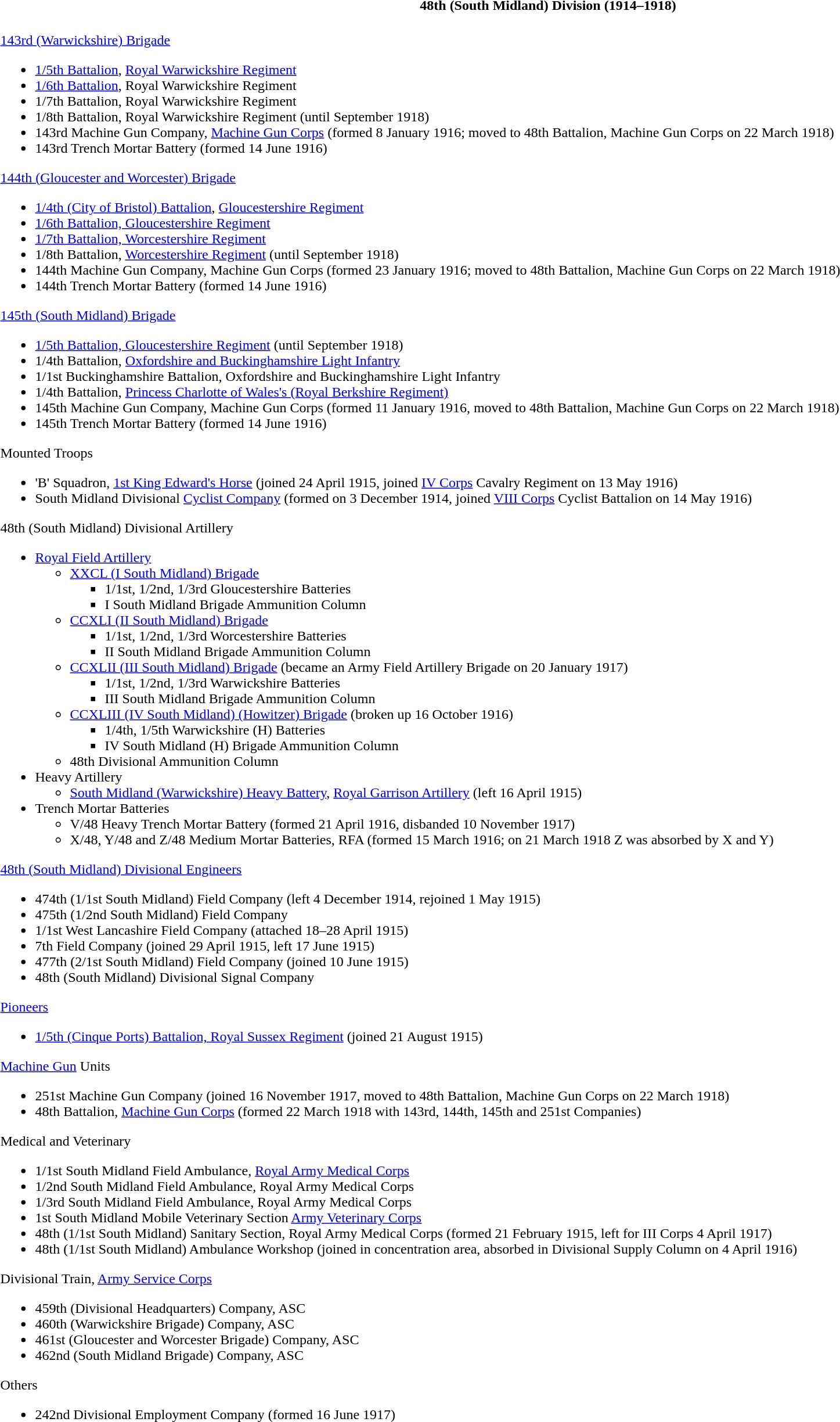<table class="toccolours collapsible collapsed" style="width:100%; background:transparent;">
<tr>
<th colspan=>48th (South Midland) Division (1914–1918)</th>
</tr>
<tr>
<td colspan="2"><br><a href='#'>143rd (Warwickshire) Brigade</a><ul><li><a href='#'>1/5th Battalion</a>, <a href='#'>Royal Warwickshire Regiment</a></li><li><a href='#'>1/6th Battalion</a>, Royal Warwickshire Regiment</li><li>1/7th Battalion, Royal Warwickshire Regiment</li><li>1/8th Battalion, Royal Warwickshire Regiment (until September 1918)</li><li>143rd Machine Gun Company, <a href='#'>Machine Gun Corps</a> (formed 8 January 1916; moved to 48th Battalion, Machine Gun Corps on 22 March 1918)</li><li>143rd Trench Mortar Battery (formed 14 June 1916)</li></ul><a href='#'>144th (Gloucester and Worcester) Brigade</a><ul><li><a href='#'>1/4th (City of Bristol) Battalion</a>, <a href='#'>Gloucestershire Regiment</a></li><li><a href='#'>1/6th Battalion, Gloucestershire Regiment</a></li><li><a href='#'>1/7th Battalion, Worcestershire Regiment</a></li><li>1/8th Battalion, <a href='#'>Worcestershire Regiment</a> (until September 1918)</li><li>144th Machine Gun Company, Machine Gun Corps (formed 23 January 1916; moved to 48th Battalion, Machine Gun Corps on 22 March 1918)</li><li>144th Trench Mortar Battery (formed 14 June 1916)</li></ul><a href='#'>145th (South Midland) Brigade</a><ul><li><a href='#'>1/5th Battalion, Gloucestershire Regiment</a> (until September 1918)</li><li>1/4th Battalion, <a href='#'>Oxfordshire and Buckinghamshire Light Infantry</a></li><li>1/1st Buckinghamshire Battalion, Oxfordshire and Buckinghamshire Light Infantry</li><li>1/4th Battalion, <a href='#'>Princess Charlotte of Wales's (Royal Berkshire Regiment)</a></li><li>145th Machine Gun Company, Machine Gun Corps (formed 11 January 1916, moved to 48th Battalion, Machine Gun Corps on 22 March 1918)</li><li>145th Trench Mortar Battery (formed 14 June 1916)</li></ul>Mounted Troops<ul><li>'B' Squadron, <a href='#'>1st King Edward's Horse</a> (joined 24 April 1915, joined <a href='#'>IV Corps</a> Cavalry Regiment on 13 May 1916)</li><li>South Midland Divisional <a href='#'>Cyclist Company</a> (formed on 3 December 1914, joined <a href='#'>VIII Corps</a> Cyclist Battalion on 14 May 1916)</li></ul>48th (South Midland) Divisional Artillery<ul><li><a href='#'>Royal Field Artillery</a><ul><li><a href='#'>XXCL (I South Midland) Brigade</a><ul><li>1/1st, 1/2nd, 1/3rd Gloucestershire Batteries</li><li>I South Midland Brigade Ammunition Column</li></ul></li><li><a href='#'>CCXLI (II South Midland) Brigade</a><ul><li>1/1st, 1/2nd, 1/3rd Worcestershire Batteries</li><li>II South Midland Brigade Ammunition Column</li></ul></li><li><a href='#'>CCXLII (III South Midland) Brigade</a> (became an Army Field Artillery Brigade on 20 January 1917)<ul><li>1/1st, 1/2nd, 1/3rd Warwickshire Batteries</li><li>III South Midland Brigade Ammunition Column</li></ul></li><li><a href='#'>CCXLIII (IV South Midland) (Howitzer) Brigade</a> (broken up 16 October 1916)<ul><li>1/4th, 1/5th Warwickshire (H) Batteries</li><li>IV South Midland (H) Brigade Ammunition Column</li></ul></li><li>48th Divisional Ammunition Column</li></ul></li><li>Heavy Artillery<ul><li><a href='#'>South Midland (Warwickshire) Heavy Battery</a>, <a href='#'>Royal Garrison Artillery</a> (left 16 April 1915)</li></ul></li><li>Trench Mortar Batteries<ul><li>V/48 Heavy Trench Mortar Battery (formed 21 April 1916, disbanded 10 November 1917)</li><li>X/48, Y/48 and Z/48 Medium Mortar Batteries, RFA (formed 15 March 1916; on 21 March 1918 Z was absorbed by X and Y)</li></ul></li></ul><a href='#'>48th (South Midland) Divisional Engineers</a><ul><li>474th (1/1st South Midland) Field Company (left 4 December 1914, rejoined 1 May 1915)</li><li>475th (1/2nd South Midland) Field Company</li><li>1/1st West Lancashire Field Company (attached 18–28 April 1915)</li><li>7th Field Company (joined 29 April 1915, left 17 June 1915)</li><li>477th (2/1st South Midland) Field Company (joined 10 June 1915)</li><li>48th (South Midland) Divisional Signal Company</li></ul><a href='#'>Pioneers</a><ul><li><a href='#'>1/5th (Cinque Ports) Battalion, Royal Sussex Regiment</a> (joined 21 August 1915)</li></ul><a href='#'>Machine Gun</a> Units<ul><li>251st Machine Gun Company (joined 16 November 1917, moved to 48th Battalion, Machine Gun Corps on 22 March 1918)</li><li>48th Battalion, <a href='#'>Machine Gun Corps</a> (formed 22 March 1918 with 143rd, 144th, 145th and 251st Companies)</li></ul>Medical and Veterinary<ul><li>1/1st South Midland Field Ambulance, <a href='#'>Royal Army Medical Corps</a></li><li>1/2nd South Midland Field Ambulance, Royal Army Medical Corps</li><li>1/3rd South Midland Field Ambulance, Royal Army Medical Corps</li><li>1st South Midland Mobile Veterinary Section <a href='#'>Army Veterinary Corps</a></li><li>48th (1/1st South Midland) Sanitary Section, Royal Army Medical Corps (formed 21 February 1915, left for III Corps 4 April 1917)</li><li>48th (1/1st South Midland) Ambulance Workshop (joined in concentration area, absorbed in Divisional Supply Column on 4 April 1916)</li></ul>Divisional Train, <a href='#'>Army Service Corps</a><ul><li>459th (Divisional Headquarters) Company, ASC</li><li>460th (Warwickshire Brigade) Company, ASC</li><li>461st (Gloucester and Worcester Brigade) Company, ASC</li><li>462nd (South Midland Brigade) Company, ASC</li></ul>Others<ul><li>242nd Divisional Employment Company (formed 16 June 1917)</li></ul></td>
</tr>
</table>
